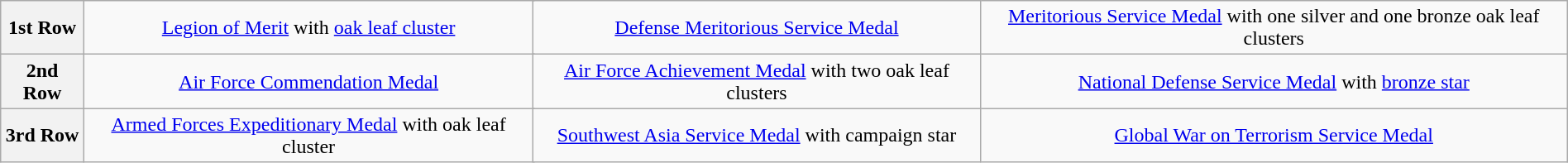<table class="wikitable" style="margin:1em auto; text-align:center;">
<tr>
<th>1st Row</th>
<td colspan="3"><a href='#'>Legion of Merit</a> with <a href='#'>oak leaf cluster</a></td>
<td colspan="3"><a href='#'>Defense Meritorious Service Medal</a></td>
<td colspan="3"><a href='#'>Meritorious Service Medal</a> with one silver and one bronze oak leaf clusters</td>
</tr>
<tr>
<th>2nd Row</th>
<td colspan="3"><a href='#'>Air Force Commendation Medal</a></td>
<td colspan="3"><a href='#'>Air Force Achievement Medal</a> with two oak leaf clusters</td>
<td colspan="3"><a href='#'>National Defense Service Medal</a> with <a href='#'>bronze star</a></td>
</tr>
<tr>
<th>3rd Row</th>
<td colspan="3"><a href='#'>Armed Forces Expeditionary Medal</a> with oak leaf cluster</td>
<td colspan="3"><a href='#'>Southwest Asia Service Medal</a> with campaign star</td>
<td colspan="3"><a href='#'>Global War on Terrorism Service Medal</a></td>
</tr>
</table>
